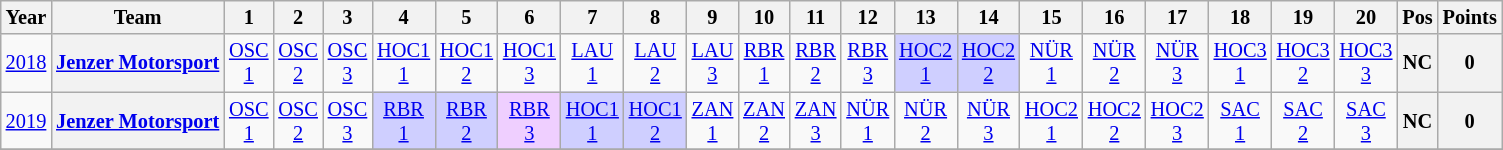<table class="wikitable" style="text-align:center; font-size:85%">
<tr>
<th>Year</th>
<th>Team</th>
<th>1</th>
<th>2</th>
<th>3</th>
<th>4</th>
<th>5</th>
<th>6</th>
<th>7</th>
<th>8</th>
<th>9</th>
<th>10</th>
<th>11</th>
<th>12</th>
<th>13</th>
<th>14</th>
<th>15</th>
<th>16</th>
<th>17</th>
<th>18</th>
<th>19</th>
<th>20</th>
<th>Pos</th>
<th>Points</th>
</tr>
<tr>
<td><a href='#'>2018</a></td>
<th nowrap><a href='#'>Jenzer Motorsport</a></th>
<td><a href='#'>OSC<br>1</a></td>
<td><a href='#'>OSC<br>2</a></td>
<td><a href='#'>OSC<br>3</a></td>
<td><a href='#'>HOC1<br>1</a></td>
<td><a href='#'>HOC1<br>2</a></td>
<td><a href='#'>HOC1<br>3</a></td>
<td><a href='#'>LAU<br>1</a></td>
<td><a href='#'>LAU<br>2</a></td>
<td><a href='#'>LAU<br>3</a></td>
<td><a href='#'>RBR<br>1</a></td>
<td><a href='#'>RBR<br>2</a></td>
<td><a href='#'>RBR<br>3</a></td>
<td style="background:#CFCFFF"><a href='#'>HOC2<br>1</a><br></td>
<td style="background:#CFCFFF"><a href='#'>HOC2<br>2</a><br></td>
<td><a href='#'>NÜR<br>1</a></td>
<td><a href='#'>NÜR<br>2</a></td>
<td><a href='#'>NÜR<br>3</a></td>
<td><a href='#'>HOC3<br>1</a></td>
<td><a href='#'>HOC3<br>2</a></td>
<td><a href='#'>HOC3<br>3</a></td>
<th>NC</th>
<th>0</th>
</tr>
<tr>
<td><a href='#'>2019</a></td>
<th nowrap><a href='#'>Jenzer Motorsport</a></th>
<td><a href='#'>OSC<br>1</a></td>
<td><a href='#'>OSC<br>2</a></td>
<td><a href='#'>OSC<br>3</a></td>
<td style="background:#CFCFFF"><a href='#'>RBR<br>1</a><br></td>
<td style="background:#CFCFFF"><a href='#'>RBR<br>2</a><br></td>
<td style="background:#EFCFFF"><a href='#'>RBR<br>3</a><br></td>
<td style="background:#CFCFFF"><a href='#'>HOC1<br>1</a><br></td>
<td style="background:#CFCFFF"><a href='#'>HOC1<br>2</a><br></td>
<td><a href='#'>ZAN<br>1</a></td>
<td><a href='#'>ZAN<br>2</a></td>
<td><a href='#'>ZAN<br>3</a></td>
<td><a href='#'>NÜR<br>1</a></td>
<td><a href='#'>NÜR<br>2</a></td>
<td><a href='#'>NÜR<br>3</a></td>
<td><a href='#'>HOC2<br>1</a></td>
<td><a href='#'>HOC2<br>2</a></td>
<td><a href='#'>HOC2<br>3</a></td>
<td><a href='#'>SAC<br>1</a></td>
<td><a href='#'>SAC<br>2</a></td>
<td><a href='#'>SAC<br>3</a></td>
<th>NC</th>
<th>0</th>
</tr>
<tr>
</tr>
</table>
